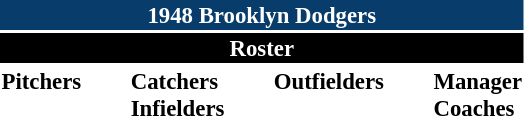<table class="toccolours" style="font-size: 95%;">
<tr>
<th colspan="10" style="background:#083c6b; color:white; text-align:center;">1948 Brooklyn Dodgers</th>
</tr>
<tr>
<td colspan="10" style="background:black; color:white; text-align:center;"><strong>Roster</strong></td>
</tr>
<tr>
<td valign="top"><strong>Pitchers</strong><br>
















</td>
<td style="width:25px;"></td>
<td valign="top"><strong>Catchers</strong><br>


<strong>Infielders</strong>









</td>
<td style="width:25px;"></td>
<td valign="top"><strong>Outfielders</strong><br>







</td>
<td style="width:25px;"></td>
<td valign="top"><strong>Manager</strong><br>


<strong>Coaches</strong>


</td>
</tr>
</table>
